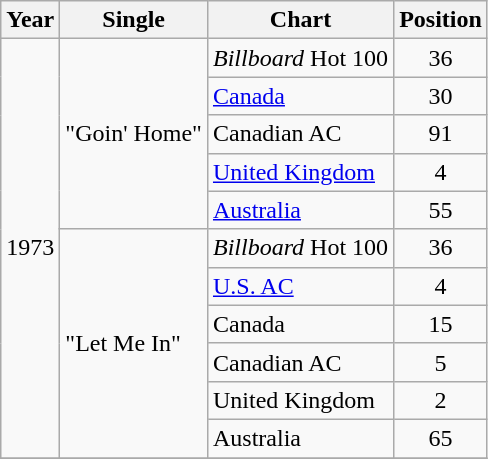<table class="wikitable">
<tr>
<th>Year</th>
<th>Single</th>
<th>Chart</th>
<th>Position</th>
</tr>
<tr>
<td rowspan="11">1973</td>
<td rowspan="5">"Goin' Home"</td>
<td><em>Billboard</em> Hot 100</td>
<td align="center">36</td>
</tr>
<tr>
<td><a href='#'>Canada</a></td>
<td align="center">30</td>
</tr>
<tr>
<td>Canadian AC</td>
<td align="center">91</td>
</tr>
<tr>
<td><a href='#'>United Kingdom</a></td>
<td align="center">4</td>
</tr>
<tr>
<td><a href='#'>Australia</a></td>
<td align="center">55</td>
</tr>
<tr>
<td rowspan="6">"Let Me In"</td>
<td><em>Billboard</em> Hot 100</td>
<td align="center">36</td>
</tr>
<tr>
<td><a href='#'>U.S. AC</a></td>
<td align="center">4</td>
</tr>
<tr>
<td>Canada</td>
<td align="center">15</td>
</tr>
<tr>
<td>Canadian AC</td>
<td align="center">5</td>
</tr>
<tr>
<td>United Kingdom</td>
<td align="center">2</td>
</tr>
<tr>
<td>Australia</td>
<td align="center">65</td>
</tr>
<tr>
</tr>
</table>
